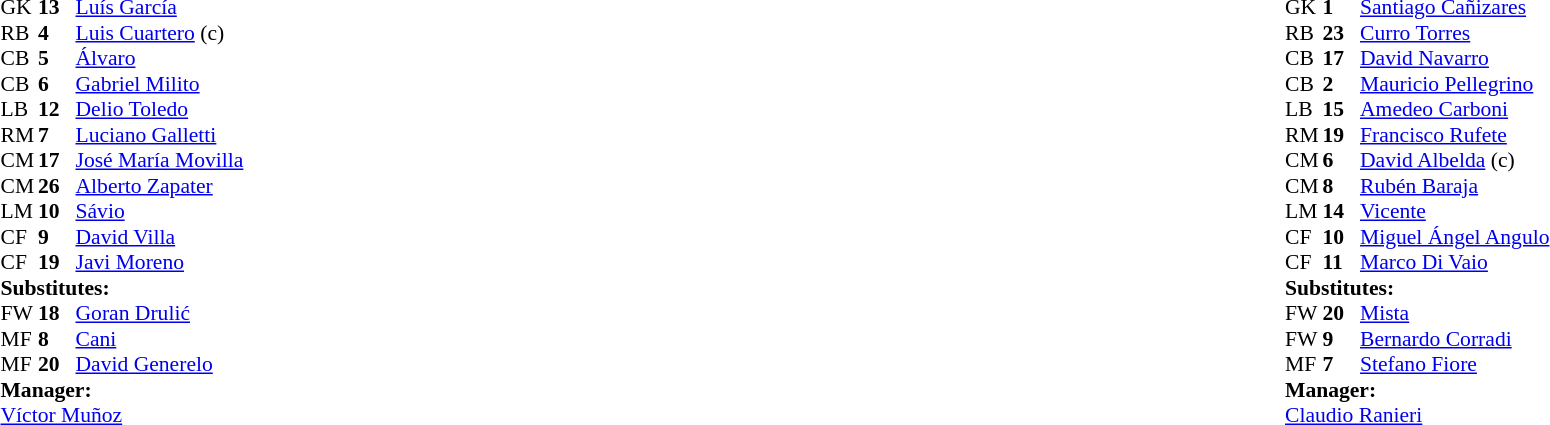<table width="100%">
<tr>
<td valign="top" width="50%"><br><table style="font-size: 90%" cellspacing="0" cellpadding="0">
<tr>
<td colspan="4"></td>
</tr>
<tr>
<th width=25></th>
<th width=25></th>
</tr>
<tr>
<td>GK</td>
<td><strong>13</strong></td>
<td> <a href='#'>Luís García</a></td>
</tr>
<tr>
<td>RB</td>
<td><strong>4</strong></td>
<td> <a href='#'>Luis Cuartero</a> (c)</td>
<td></td>
</tr>
<tr>
<td>CB</td>
<td><strong>5</strong></td>
<td> <a href='#'>Álvaro</a></td>
<td></td>
</tr>
<tr>
<td>CB</td>
<td><strong>6</strong></td>
<td> <a href='#'>Gabriel Milito</a></td>
<td></td>
</tr>
<tr>
<td>LB</td>
<td><strong>12</strong></td>
<td> <a href='#'>Delio Toledo</a></td>
</tr>
<tr>
<td>RM</td>
<td><strong>7</strong></td>
<td> <a href='#'>Luciano Galletti</a></td>
<td></td>
<td></td>
</tr>
<tr>
<td>CM</td>
<td><strong>17</strong></td>
<td> <a href='#'>José María Movilla</a></td>
<td></td>
<td></td>
</tr>
<tr>
<td>CM</td>
<td><strong>26</strong></td>
<td> <a href='#'>Alberto Zapater</a></td>
</tr>
<tr>
<td>LM</td>
<td><strong>10</strong></td>
<td> <a href='#'>Sávio</a></td>
</tr>
<tr>
<td>CF</td>
<td><strong>9</strong></td>
<td> <a href='#'>David Villa</a></td>
</tr>
<tr>
<td>CF</td>
<td><strong>19</strong></td>
<td> <a href='#'>Javi Moreno</a></td>
<td></td>
<td></td>
</tr>
<tr>
<td colspan=3><strong>Substitutes:</strong></td>
</tr>
<tr>
<td>FW</td>
<td><strong>18</strong></td>
<td> <a href='#'>Goran Drulić</a></td>
<td></td>
<td></td>
</tr>
<tr>
<td>MF</td>
<td><strong>8</strong></td>
<td> <a href='#'>Cani</a></td>
<td></td>
<td></td>
</tr>
<tr>
<td>MF</td>
<td><strong>20</strong></td>
<td> <a href='#'>David Generelo</a></td>
<td></td>
<td></td>
</tr>
<tr>
<td colspan=3><strong>Manager:</strong></td>
</tr>
<tr>
<td colspan=4> <a href='#'>Víctor Muñoz</a></td>
</tr>
</table>
</td>
<td valign="top" width="50%"><br><table style="font-size: 90%" cellspacing="0" cellpadding="0" align=center>
<tr>
<td colspan=4></td>
</tr>
<tr>
<th width=25></th>
<th width=25></th>
</tr>
<tr>
<th width=25></th>
<th width=25></th>
</tr>
<tr>
<td>GK</td>
<td><strong>1</strong></td>
<td> <a href='#'>Santiago Cañizares</a></td>
</tr>
<tr>
<td>RB</td>
<td><strong>23</strong></td>
<td> <a href='#'>Curro Torres</a></td>
<td></td>
</tr>
<tr>
<td>CB</td>
<td><strong>17</strong></td>
<td> <a href='#'>David Navarro</a></td>
</tr>
<tr>
<td>CB</td>
<td><strong>2</strong></td>
<td> <a href='#'>Mauricio Pellegrino</a></td>
</tr>
<tr>
<td>LB</td>
<td><strong>15</strong></td>
<td> <a href='#'>Amedeo Carboni</a></td>
</tr>
<tr>
<td>RM</td>
<td><strong>19</strong></td>
<td> <a href='#'>Francisco Rufete</a></td>
<td></td>
<td></td>
</tr>
<tr>
<td>CM</td>
<td><strong>6</strong></td>
<td> <a href='#'>David Albelda</a> (c)</td>
</tr>
<tr>
<td>CM</td>
<td><strong>8</strong></td>
<td> <a href='#'>Rubén Baraja</a></td>
</tr>
<tr>
<td>LM</td>
<td><strong>14</strong></td>
<td> <a href='#'>Vicente</a></td>
<td></td>
<td></td>
</tr>
<tr>
<td>CF</td>
<td><strong>10</strong></td>
<td> <a href='#'>Miguel Ángel Angulo</a></td>
</tr>
<tr>
<td>CF</td>
<td><strong>11</strong></td>
<td> <a href='#'>Marco Di Vaio</a></td>
<td></td>
<td></td>
</tr>
<tr>
<td colspan=3><strong>Substitutes:</strong></td>
</tr>
<tr>
<td>FW</td>
<td><strong>20</strong></td>
<td> <a href='#'>Mista</a></td>
<td></td>
<td></td>
</tr>
<tr>
<td>FW</td>
<td><strong>9</strong></td>
<td> <a href='#'>Bernardo Corradi</a></td>
<td></td>
<td></td>
</tr>
<tr>
<td>MF</td>
<td><strong>7</strong></td>
<td> <a href='#'>Stefano Fiore</a></td>
<td></td>
<td></td>
</tr>
<tr>
<td colspan=3><strong>Manager:</strong></td>
</tr>
<tr>
<td colspan=4> <a href='#'>Claudio Ranieri</a></td>
</tr>
<tr>
</tr>
</table>
</td>
</tr>
</table>
